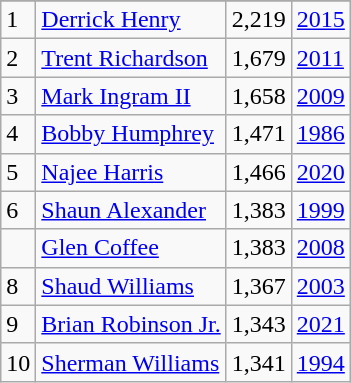<table class="wikitable">
<tr>
</tr>
<tr>
<td>1</td>
<td><a href='#'>Derrick Henry</a></td>
<td>2,219</td>
<td><a href='#'>2015</a></td>
</tr>
<tr>
<td>2</td>
<td><a href='#'>Trent Richardson</a></td>
<td>1,679</td>
<td><a href='#'>2011</a></td>
</tr>
<tr>
<td>3</td>
<td><a href='#'>Mark Ingram II</a></td>
<td>1,658</td>
<td><a href='#'>2009</a></td>
</tr>
<tr>
<td>4</td>
<td><a href='#'>Bobby Humphrey</a></td>
<td>1,471</td>
<td><a href='#'>1986</a></td>
</tr>
<tr>
<td>5</td>
<td><a href='#'>Najee Harris </a></td>
<td>1,466</td>
<td><a href='#'>2020</a></td>
</tr>
<tr>
<td>6</td>
<td><a href='#'>Shaun Alexander</a></td>
<td>1,383</td>
<td><a href='#'>1999</a></td>
</tr>
<tr>
<td></td>
<td><a href='#'>Glen Coffee</a></td>
<td>1,383</td>
<td><a href='#'>2008</a></td>
</tr>
<tr>
<td>8</td>
<td><a href='#'>Shaud Williams</a></td>
<td>1,367</td>
<td><a href='#'>2003</a></td>
</tr>
<tr>
<td>9</td>
<td><a href='#'>Brian Robinson Jr.</a></td>
<td>1,343</td>
<td><a href='#'>2021</a></td>
</tr>
<tr>
<td>10</td>
<td><a href='#'>Sherman Williams</a></td>
<td>1,341</td>
<td><a href='#'>1994</a></td>
</tr>
</table>
